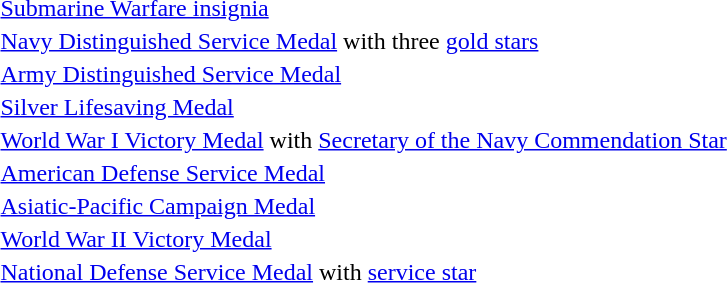<table>
<tr>
<td></td>
<td><a href='#'>Submarine Warfare insignia</a></td>
</tr>
<tr>
<td></td>
<td><a href='#'>Navy Distinguished Service Medal</a> with three <a href='#'>gold stars</a></td>
</tr>
<tr>
<td></td>
<td><a href='#'>Army Distinguished Service Medal</a></td>
</tr>
<tr>
<td></td>
<td><a href='#'>Silver Lifesaving Medal</a></td>
</tr>
<tr>
<td></td>
<td><a href='#'>World War I Victory Medal</a> with <a href='#'>Secretary of the Navy Commendation Star</a></td>
</tr>
<tr>
<td></td>
<td><a href='#'>American Defense Service Medal</a></td>
</tr>
<tr>
<td></td>
<td><a href='#'>Asiatic-Pacific Campaign Medal</a></td>
</tr>
<tr>
<td></td>
<td><a href='#'>World War II Victory Medal</a></td>
</tr>
<tr>
<td></td>
<td><a href='#'>National Defense Service Medal</a> with <a href='#'>service star</a></td>
</tr>
</table>
